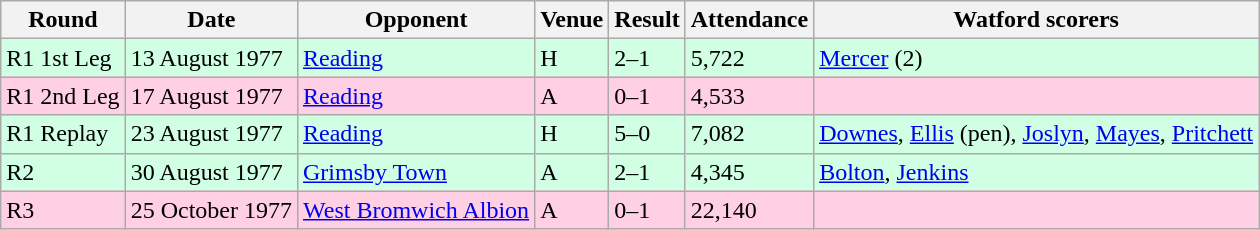<table class="wikitable sortable" text-align:center">
<tr>
<th>Round</th>
<th>Date</th>
<th>Opponent</th>
<th>Venue</th>
<th class=unsortable>Result</th>
<th>Attendance</th>
<th class=unsortable>Watford scorers</th>
</tr>
<tr style="background-color: #d0ffe3;">
<td>R1 1st Leg</td>
<td>13 August 1977</td>
<td><a href='#'>Reading</a></td>
<td>H</td>
<td>2–1</td>
<td>5,722</td>
<td><a href='#'>Mercer</a> (2)</td>
</tr>
<tr style="background-color: #ffd0e3;">
<td>R1 2nd Leg</td>
<td>17 August 1977</td>
<td><a href='#'>Reading</a></td>
<td>A</td>
<td>0–1</td>
<td>4,533</td>
<td></td>
</tr>
<tr style="background-color: #d0ffe3;">
<td>R1 Replay</td>
<td>23 August 1977</td>
<td><a href='#'>Reading</a></td>
<td>H</td>
<td>5–0</td>
<td>7,082</td>
<td><a href='#'>Downes</a>, <a href='#'>Ellis</a> (pen), <a href='#'>Joslyn</a>, <a href='#'>Mayes</a>, <a href='#'>Pritchett</a></td>
</tr>
<tr style="background-color: #d0ffe3;">
<td>R2</td>
<td>30 August 1977</td>
<td><a href='#'>Grimsby Town</a></td>
<td>A</td>
<td>2–1</td>
<td>4,345</td>
<td><a href='#'>Bolton</a>, <a href='#'>Jenkins</a></td>
</tr>
<tr style="background-color: #ffd0e3;">
<td>R3</td>
<td>25 October 1977</td>
<td><a href='#'>West Bromwich Albion</a></td>
<td>A</td>
<td>0–1</td>
<td>22,140</td>
<td></td>
</tr>
</table>
